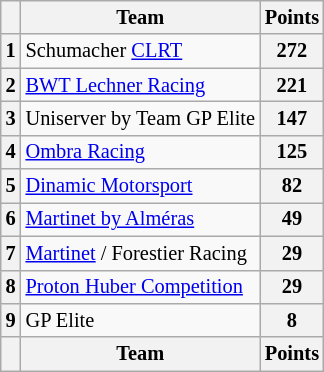<table class="wikitable" style="font-size: 85%; text-align:center">
<tr valign="top">
<th valign="middle"></th>
<th valign="middle">Team</th>
<th valign="middle">Points</th>
</tr>
<tr>
<th>1</th>
<td align="left"> Schumacher <a href='#'>CLRT</a></td>
<th>272</th>
</tr>
<tr>
<th>2</th>
<td align="left"> <a href='#'>BWT Lechner Racing</a></td>
<th>221</th>
</tr>
<tr>
<th>3</th>
<td align="left"> Uniserver by Team GP Elite</td>
<th>147</th>
</tr>
<tr>
<th>4</th>
<td align="left"> <a href='#'>Ombra Racing</a></td>
<th>125</th>
</tr>
<tr>
<th>5</th>
<td align="left"> <a href='#'>Dinamic Motorsport</a></td>
<th>82</th>
</tr>
<tr>
<th>6</th>
<td align="left"> <a href='#'>Martinet by Alméras</a></td>
<th>49</th>
</tr>
<tr>
<th>7</th>
<td align="left"> <a href='#'>Martinet</a> / Forestier Racing</td>
<th>29</th>
</tr>
<tr>
<th>8</th>
<td align="left"> <a href='#'>Proton Huber Competition</a></td>
<th>29</th>
</tr>
<tr>
<th>9</th>
<td align="left"> GP Elite</td>
<th>8</th>
</tr>
<tr>
<th valign="middle"></th>
<th valign="middle">Team</th>
<th valign="middle">Points</th>
</tr>
</table>
